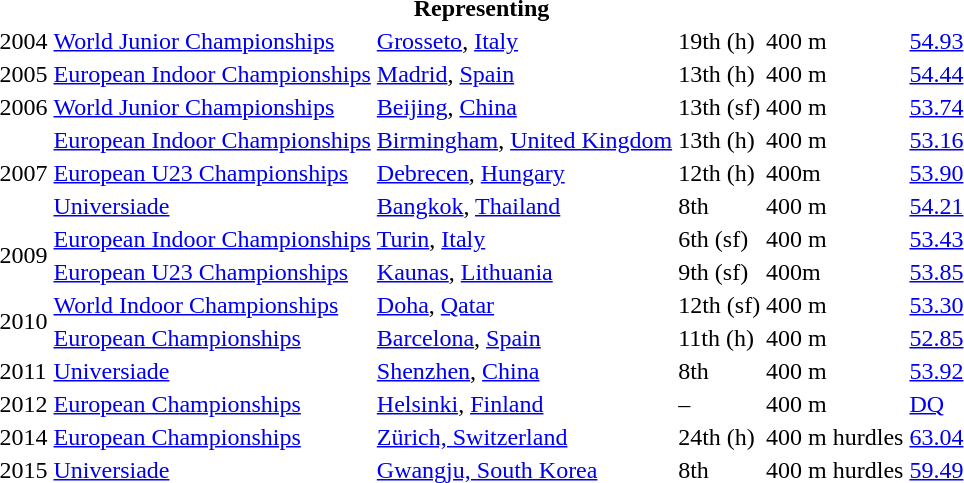<table>
<tr>
<th colspan="6">Representing </th>
</tr>
<tr>
<td>2004</td>
<td><a href='#'>World Junior Championships</a></td>
<td><a href='#'>Grosseto</a>, <a href='#'>Italy</a></td>
<td>19th (h)</td>
<td>400 m</td>
<td><a href='#'>54.93</a></td>
</tr>
<tr>
<td>2005</td>
<td><a href='#'>European Indoor Championships</a></td>
<td><a href='#'>Madrid</a>, <a href='#'>Spain</a></td>
<td>13th (h)</td>
<td>400 m</td>
<td><a href='#'>54.44</a></td>
</tr>
<tr>
<td>2006</td>
<td><a href='#'>World Junior Championships</a></td>
<td><a href='#'>Beijing</a>, <a href='#'>China</a></td>
<td>13th (sf)</td>
<td>400 m</td>
<td><a href='#'>53.74</a></td>
</tr>
<tr>
<td rowspan=3>2007</td>
<td><a href='#'>European Indoor Championships</a></td>
<td><a href='#'>Birmingham</a>, <a href='#'>United Kingdom</a></td>
<td>13th (h)</td>
<td>400 m</td>
<td><a href='#'>53.16</a></td>
</tr>
<tr>
<td><a href='#'>European U23 Championships</a></td>
<td><a href='#'>Debrecen</a>, <a href='#'>Hungary</a></td>
<td>12th (h)</td>
<td>400m</td>
<td><a href='#'>53.90</a></td>
</tr>
<tr>
<td><a href='#'>Universiade</a></td>
<td><a href='#'>Bangkok</a>, <a href='#'>Thailand</a></td>
<td>8th</td>
<td>400 m</td>
<td><a href='#'>54.21</a></td>
</tr>
<tr>
<td rowspan=2>2009</td>
<td><a href='#'>European Indoor Championships</a></td>
<td><a href='#'>Turin</a>, <a href='#'>Italy</a></td>
<td>6th (sf)</td>
<td>400 m</td>
<td><a href='#'>53.43</a></td>
</tr>
<tr>
<td><a href='#'>European U23 Championships</a></td>
<td><a href='#'>Kaunas</a>, <a href='#'>Lithuania</a></td>
<td>9th (sf)</td>
<td>400m</td>
<td><a href='#'>53.85</a></td>
</tr>
<tr>
<td rowspan=2>2010</td>
<td><a href='#'>World Indoor Championships</a></td>
<td><a href='#'>Doha</a>, <a href='#'>Qatar</a></td>
<td>12th (sf)</td>
<td>400 m</td>
<td><a href='#'>53.30</a></td>
</tr>
<tr>
<td><a href='#'>European Championships</a></td>
<td><a href='#'>Barcelona</a>, <a href='#'>Spain</a></td>
<td>11th (h)</td>
<td>400 m</td>
<td><a href='#'>52.85</a></td>
</tr>
<tr>
<td>2011</td>
<td><a href='#'>Universiade</a></td>
<td><a href='#'>Shenzhen</a>, <a href='#'>China</a></td>
<td>8th</td>
<td>400 m</td>
<td><a href='#'>53.92</a></td>
</tr>
<tr>
<td>2012</td>
<td><a href='#'>European Championships</a></td>
<td><a href='#'>Helsinki</a>, <a href='#'>Finland</a></td>
<td>–</td>
<td>400 m</td>
<td><a href='#'>DQ</a></td>
</tr>
<tr>
<td>2014</td>
<td><a href='#'>European Championships</a></td>
<td><a href='#'>Zürich, Switzerland</a></td>
<td>24th (h)</td>
<td>400 m hurdles</td>
<td><a href='#'>63.04</a></td>
</tr>
<tr>
<td>2015</td>
<td><a href='#'>Universiade</a></td>
<td><a href='#'>Gwangju, South Korea</a></td>
<td>8th</td>
<td>400 m hurdles</td>
<td><a href='#'>59.49</a></td>
</tr>
</table>
